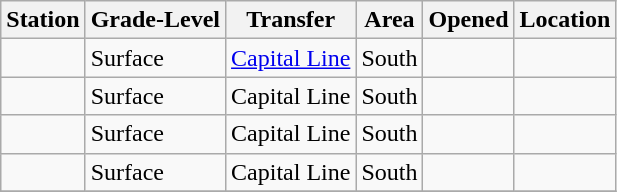<table class=wikitable>
<tr>
<th>Station</th>
<th>Grade-Level</th>
<th>Transfer</th>
<th>Area</th>
<th>Opened</th>
<th class="unsortable">Location</th>
</tr>
<tr>
<td></td>
<td>Surface</td>
<td> <a href='#'>Capital Line</a></td>
<td>South</td>
<td></td>
<td><small></small></td>
</tr>
<tr>
<td></td>
<td>Surface</td>
<td> Capital Line</td>
<td>South</td>
<td></td>
<td><small></small></td>
</tr>
<tr>
<td></td>
<td>Surface</td>
<td> Capital Line</td>
<td>South</td>
<td></td>
<td><small></small></td>
</tr>
<tr>
<td></td>
<td>Surface</td>
<td> Capital Line</td>
<td>South</td>
<td></td>
<td><small></small></td>
</tr>
<tr>
</tr>
</table>
